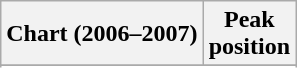<table class="wikitable sortable plainrowheaders" style="text-align:center">
<tr>
<th scope="col">Chart (2006–2007)</th>
<th scope="col">Peak<br> position</th>
</tr>
<tr>
</tr>
<tr>
</tr>
<tr>
</tr>
<tr>
</tr>
</table>
